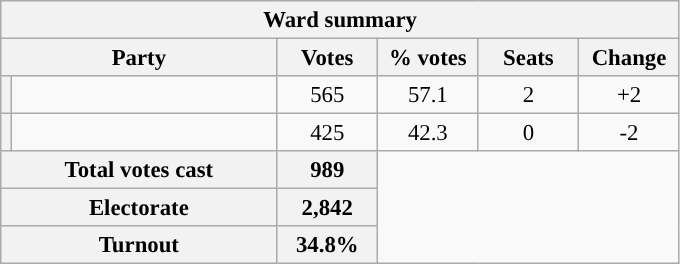<table class="wikitable" style="font-size: 95%;">
<tr style="background-color:#E9E9E9">
<th colspan="6">Ward summary</th>
</tr>
<tr style="background-color:#E9E9E9">
<th colspan="2">Party</th>
<th style="width: 60px">Votes</th>
<th style="width: 60px">% votes</th>
<th style="width: 60px">Seats</th>
<th style="width: 60px">Change</th>
</tr>
<tr>
<th style="background-color: "></th>
<td style="width: 170px"><a href='#'></a></td>
<td align="center">565</td>
<td align="center">57.1</td>
<td align="center">2</td>
<td align="center">+2</td>
</tr>
<tr>
<th style="background-color: "></th>
<td style="width: 170px"><a href='#'></a></td>
<td align="center">425</td>
<td align="center">42.3</td>
<td align="center">0</td>
<td align="center">-2</td>
</tr>
<tr style="background-color:#E9E9E9">
<th colspan="2">Total votes cast</th>
<th style="width: 60px">989</th>
</tr>
<tr style="background-color:#E9E9E9">
<th colspan="2">Electorate</th>
<th style="width: 60px">2,842</th>
</tr>
<tr style="background-color:#E9E9E9">
<th colspan="2">Turnout</th>
<th style="width: 60px">34.8%</th>
</tr>
</table>
